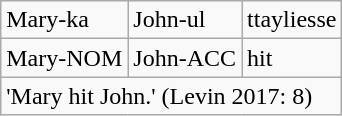<table class="wikitable">
<tr>
<td>Mary-ka</td>
<td>John-ul</td>
<td>ttayliesse</td>
</tr>
<tr>
<td>Mary-NOM</td>
<td>John-ACC</td>
<td>hit</td>
</tr>
<tr>
<td colspan="3">'Mary hit John.' (Levin 2017: 8)</td>
</tr>
</table>
